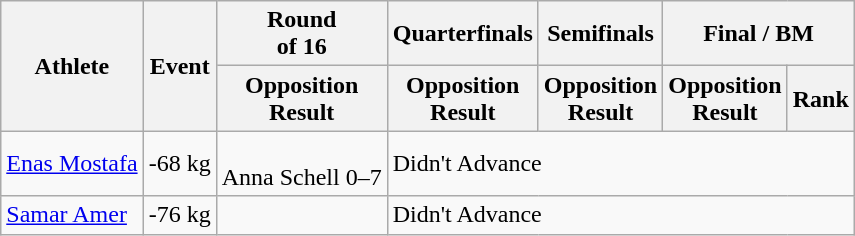<table class="wikitable">
<tr>
<th rowspan="2">Athlete</th>
<th rowspan="2">Event</th>
<th>Round<br>of 16</th>
<th>Quarterfinals</th>
<th>Semifinals</th>
<th colspan="2">Final / <abbr>BM</abbr></th>
</tr>
<tr>
<th>Opposition<br>Result</th>
<th>Opposition<br>Result</th>
<th>Opposition<br>Result</th>
<th>Opposition<br>Result</th>
<th>Rank</th>
</tr>
<tr>
<td><a href='#'>Enas Mostafa</a></td>
<td>-68 kg</td>
<td><br>Anna Schell
0–7</td>
<td colspan="4">Didn't Advance</td>
</tr>
<tr>
<td><a href='#'>Samar Amer</a></td>
<td>-76 kg</td>
<td></td>
<td colspan="4">Didn't Advance</td>
</tr>
</table>
